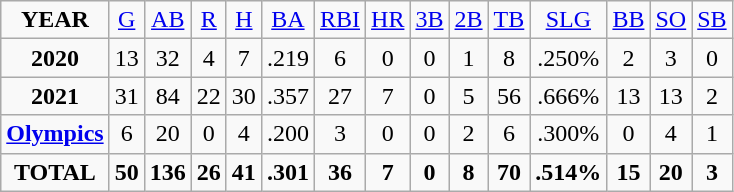<table class="wikitable">
<tr align=center>
<td><strong>YEAR</strong></td>
<td><a href='#'>G</a></td>
<td><a href='#'>AB</a></td>
<td><a href='#'>R</a></td>
<td><a href='#'>H</a></td>
<td><a href='#'>BA</a></td>
<td><a href='#'>RBI</a></td>
<td><a href='#'>HR</a></td>
<td><a href='#'>3B</a></td>
<td><a href='#'>2B</a></td>
<td><a href='#'>TB</a></td>
<td><a href='#'>SLG</a></td>
<td><a href='#'>BB</a></td>
<td><a href='#'>SO</a></td>
<td><a href='#'>SB</a></td>
</tr>
<tr align=center>
<td><strong>2020</strong></td>
<td>13</td>
<td>32</td>
<td>4</td>
<td>7</td>
<td>.219</td>
<td>6</td>
<td>0</td>
<td>0</td>
<td>1</td>
<td>8</td>
<td>.250%</td>
<td>2</td>
<td>3</td>
<td>0</td>
</tr>
<tr align=center>
<td><strong>2021</strong></td>
<td>31</td>
<td>84</td>
<td>22</td>
<td>30</td>
<td>.357</td>
<td>27</td>
<td>7</td>
<td>0</td>
<td>5</td>
<td>56</td>
<td>.666%</td>
<td>13</td>
<td>13</td>
<td>2</td>
</tr>
<tr align=center>
<td><strong><a href='#'>Olympics</a></strong></td>
<td>6</td>
<td>20</td>
<td>0</td>
<td>4</td>
<td>.200</td>
<td>3</td>
<td>0</td>
<td>0</td>
<td>2</td>
<td>6</td>
<td>.300%</td>
<td>0</td>
<td>4</td>
<td>1</td>
</tr>
<tr align=center>
<td><strong>TOTAL</strong></td>
<td><strong>50</strong></td>
<td><strong>136</strong></td>
<td><strong>26</strong></td>
<td><strong>41</strong></td>
<td><strong>.301</strong></td>
<td><strong>36</strong></td>
<td><strong>7</strong></td>
<td><strong>0</strong></td>
<td><strong>8</strong></td>
<td><strong>70</strong></td>
<td><strong>.514%</strong></td>
<td><strong>15</strong></td>
<td><strong>20</strong></td>
<td><strong>3</strong></td>
</tr>
</table>
